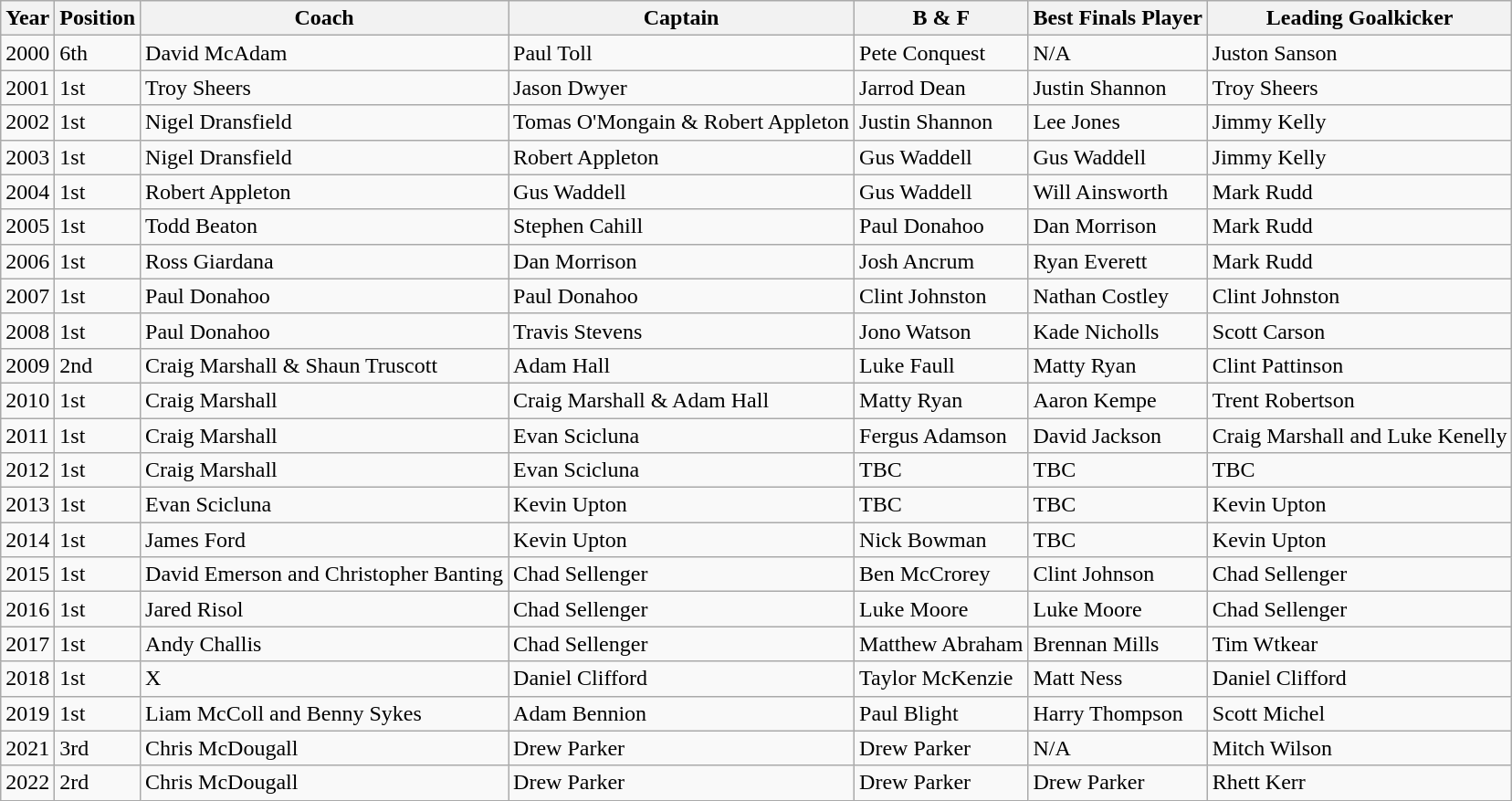<table class="wikitable">
<tr>
<th>Year</th>
<th>Position</th>
<th>Coach</th>
<th>Captain</th>
<th>B & F</th>
<th>Best Finals Player</th>
<th>Leading Goalkicker</th>
</tr>
<tr>
<td>2000</td>
<td>6th</td>
<td>David McAdam</td>
<td>Paul Toll</td>
<td>Pete Conquest</td>
<td>N/A</td>
<td>Juston Sanson</td>
</tr>
<tr>
<td>2001</td>
<td>1st</td>
<td>Troy Sheers</td>
<td>Jason Dwyer</td>
<td>Jarrod Dean</td>
<td>Justin Shannon</td>
<td>Troy Sheers</td>
</tr>
<tr>
<td>2002</td>
<td>1st</td>
<td>Nigel Dransfield</td>
<td>Tomas O'Mongain & Robert Appleton</td>
<td>Justin Shannon</td>
<td>Lee Jones</td>
<td>Jimmy Kelly</td>
</tr>
<tr>
<td>2003</td>
<td>1st</td>
<td>Nigel Dransfield</td>
<td>Robert Appleton</td>
<td>Gus Waddell</td>
<td>Gus Waddell</td>
<td>Jimmy Kelly</td>
</tr>
<tr>
<td>2004</td>
<td>1st</td>
<td>Robert Appleton</td>
<td>Gus Waddell</td>
<td>Gus Waddell</td>
<td>Will Ainsworth</td>
<td>Mark Rudd</td>
</tr>
<tr>
<td>2005</td>
<td>1st</td>
<td>Todd Beaton</td>
<td>Stephen Cahill</td>
<td>Paul Donahoo</td>
<td>Dan Morrison</td>
<td>Mark Rudd</td>
</tr>
<tr>
<td>2006</td>
<td>1st</td>
<td>Ross Giardana</td>
<td>Dan Morrison</td>
<td>Josh Ancrum</td>
<td>Ryan Everett</td>
<td>Mark Rudd</td>
</tr>
<tr>
<td>2007</td>
<td>1st</td>
<td>Paul Donahoo</td>
<td>Paul Donahoo</td>
<td>Clint Johnston</td>
<td>Nathan Costley</td>
<td>Clint Johnston</td>
</tr>
<tr>
<td>2008</td>
<td>1st</td>
<td>Paul Donahoo</td>
<td>Travis Stevens</td>
<td>Jono Watson</td>
<td>Kade Nicholls</td>
<td>Scott Carson</td>
</tr>
<tr>
<td>2009</td>
<td>2nd</td>
<td>Craig Marshall & Shaun Truscott</td>
<td>Adam Hall</td>
<td>Luke Faull</td>
<td>Matty Ryan</td>
<td>Clint Pattinson</td>
</tr>
<tr>
<td>2010</td>
<td>1st</td>
<td>Craig Marshall</td>
<td>Craig Marshall & Adam Hall</td>
<td>Matty Ryan</td>
<td>Aaron Kempe</td>
<td>Trent Robertson</td>
</tr>
<tr>
<td>2011</td>
<td>1st</td>
<td>Craig Marshall</td>
<td>Evan Scicluna</td>
<td>Fergus Adamson</td>
<td>David Jackson</td>
<td>Craig Marshall and Luke Kenelly</td>
</tr>
<tr>
<td>2012</td>
<td>1st</td>
<td>Craig Marshall</td>
<td>Evan Scicluna</td>
<td>TBC</td>
<td>TBC</td>
<td>TBC</td>
</tr>
<tr>
<td>2013</td>
<td>1st</td>
<td>Evan Scicluna</td>
<td>Kevin Upton</td>
<td>TBC</td>
<td>TBC</td>
<td>Kevin Upton</td>
</tr>
<tr>
<td>2014</td>
<td>1st</td>
<td>James Ford</td>
<td>Kevin Upton</td>
<td>Nick Bowman</td>
<td>TBC</td>
<td>Kevin Upton</td>
</tr>
<tr>
<td>2015</td>
<td>1st</td>
<td>David Emerson and Christopher Banting</td>
<td>Chad Sellenger</td>
<td>Ben McCrorey</td>
<td>Clint Johnson</td>
<td>Chad Sellenger</td>
</tr>
<tr>
<td>2016</td>
<td>1st</td>
<td>Jared Risol</td>
<td>Chad Sellenger</td>
<td>Luke Moore</td>
<td>Luke Moore</td>
<td>Chad Sellenger</td>
</tr>
<tr>
<td>2017</td>
<td>1st</td>
<td>Andy Challis</td>
<td>Chad Sellenger</td>
<td>Matthew Abraham</td>
<td>Brennan Mills</td>
<td>Tim Wtkear</td>
</tr>
<tr>
<td>2018</td>
<td>1st</td>
<td>X</td>
<td>Daniel Clifford</td>
<td>Taylor McKenzie</td>
<td>Matt Ness</td>
<td>Daniel Clifford</td>
</tr>
<tr>
<td>2019</td>
<td>1st</td>
<td>Liam McColl and Benny Sykes</td>
<td>Adam Bennion</td>
<td>Paul Blight</td>
<td>Harry Thompson</td>
<td>Scott Michel</td>
</tr>
<tr>
<td>2021</td>
<td>3rd</td>
<td>Chris McDougall</td>
<td>Drew Parker</td>
<td>Drew Parker</td>
<td>N/A</td>
<td>Mitch Wilson</td>
</tr>
<tr>
<td>2022</td>
<td>2rd</td>
<td>Chris McDougall</td>
<td>Drew Parker</td>
<td>Drew Parker</td>
<td>Drew Parker</td>
<td>Rhett Kerr</td>
</tr>
</table>
